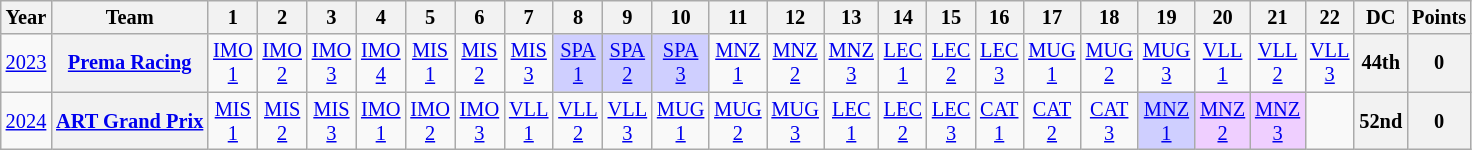<table class="wikitable" style="text-align:center; font-size:85%">
<tr>
<th scope="col">Year</th>
<th scope="col">Team</th>
<th scope="col">1</th>
<th scope="col">2</th>
<th scope="col">3</th>
<th scope="col">4</th>
<th scope="col">5</th>
<th scope="col">6</th>
<th scope="col">7</th>
<th scope="col">8</th>
<th scope="col">9</th>
<th scope="col">10</th>
<th scope="col">11</th>
<th scope="col">12</th>
<th scope="col">13</th>
<th scope="col">14</th>
<th scope="col">15</th>
<th scope="col">16</th>
<th scope="col">17</th>
<th scope="col">18</th>
<th scope="col">19</th>
<th scope="col">20</th>
<th scope="col">21</th>
<th scope="col">22</th>
<th scope="col">DC</th>
<th scope="col">Points</th>
</tr>
<tr>
<td scope="row"><a href='#'>2023</a></td>
<th nowrap><a href='#'>Prema Racing</a></th>
<td><a href='#'>IMO<br>1</a></td>
<td><a href='#'>IMO<br>2</a></td>
<td><a href='#'>IMO<br>3</a></td>
<td><a href='#'>IMO<br>4</a></td>
<td><a href='#'>MIS<br>1</a></td>
<td><a href='#'>MIS<br>2</a></td>
<td><a href='#'>MIS<br>3</a></td>
<td style="background:#CFCFFF;"><a href='#'>SPA<br>1</a><br></td>
<td style="background:#CFCFFF;"><a href='#'>SPA<br>2</a><br></td>
<td style="background:#CFCFFF;"><a href='#'>SPA<br>3</a><br></td>
<td><a href='#'>MNZ<br>1</a></td>
<td><a href='#'>MNZ<br>2</a></td>
<td><a href='#'>MNZ<br>3</a></td>
<td><a href='#'>LEC<br>1</a></td>
<td><a href='#'>LEC<br>2</a></td>
<td><a href='#'>LEC<br>3</a></td>
<td><a href='#'>MUG<br>1</a></td>
<td><a href='#'>MUG<br>2</a></td>
<td><a href='#'>MUG<br>3</a></td>
<td><a href='#'>VLL<br>1</a></td>
<td><a href='#'>VLL<br>2</a></td>
<td><a href='#'>VLL<br>3</a></td>
<th>44th</th>
<th>0</th>
</tr>
<tr>
<td scope="row"><a href='#'>2024</a></td>
<th nowrap><a href='#'>ART Grand Prix</a></th>
<td><a href='#'>MIS<br>1</a></td>
<td><a href='#'>MIS<br>2</a></td>
<td><a href='#'>MIS<br>3</a></td>
<td><a href='#'>IMO<br>1</a></td>
<td><a href='#'>IMO<br>2</a></td>
<td><a href='#'>IMO<br>3</a></td>
<td><a href='#'>VLL<br>1</a></td>
<td><a href='#'>VLL<br>2</a></td>
<td><a href='#'>VLL<br>3</a></td>
<td><a href='#'>MUG<br>1</a></td>
<td><a href='#'>MUG<br>2</a></td>
<td><a href='#'>MUG<br>3</a></td>
<td><a href='#'>LEC<br>1</a></td>
<td><a href='#'>LEC<br>2</a></td>
<td><a href='#'>LEC<br>3</a></td>
<td><a href='#'>CAT<br>1</a></td>
<td><a href='#'>CAT<br>2</a></td>
<td><a href='#'>CAT<br>3</a></td>
<td style="background:#CFCFFF"><a href='#'>MNZ<br>1</a><br></td>
<td style="background:#efcfff"><a href='#'>MNZ<br>2</a><br></td>
<td style="background:#efcfff"><a href='#'>MNZ<br>3</a><br></td>
<td></td>
<th>52nd</th>
<th>0</th>
</tr>
</table>
